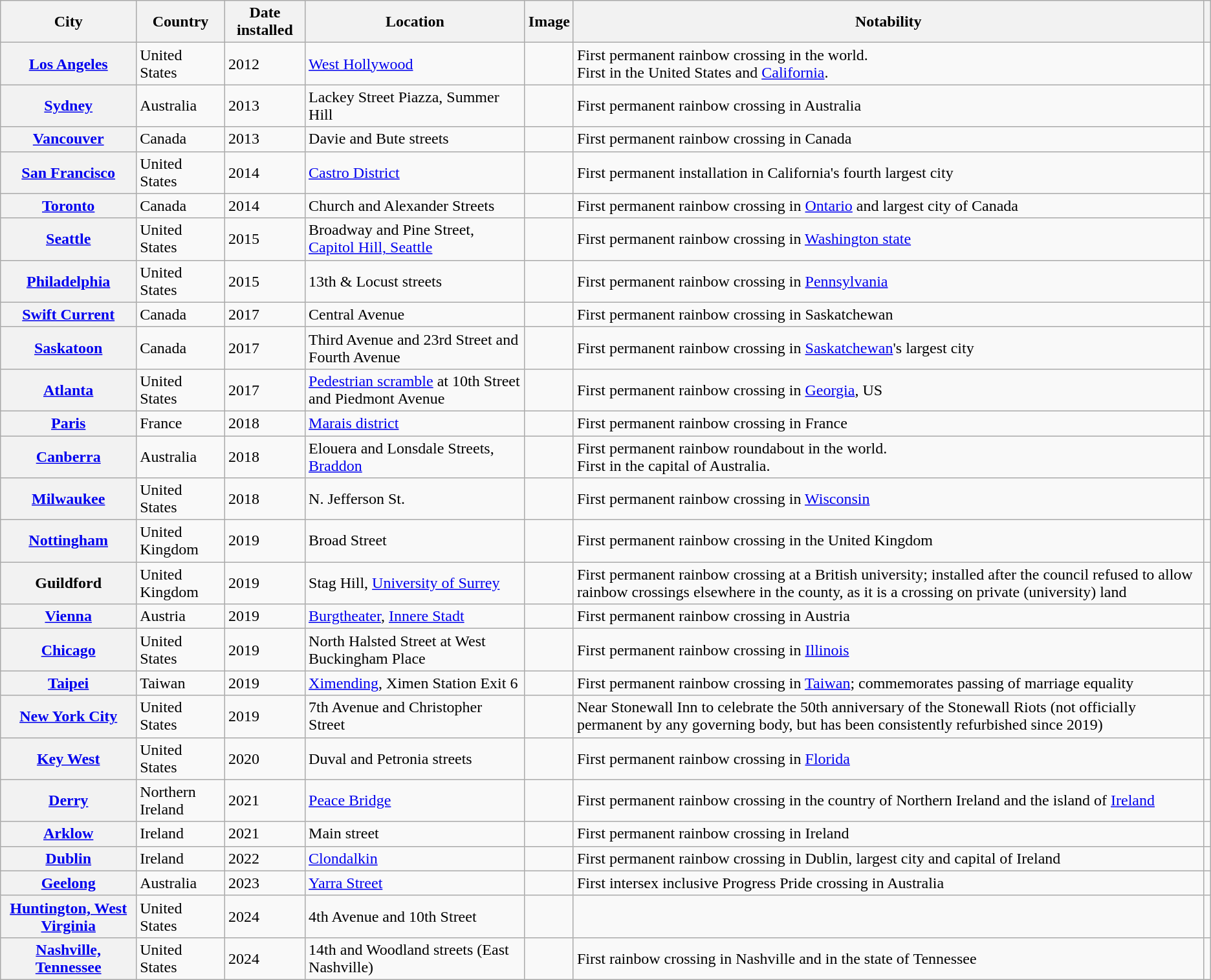<table class="wikitable sortable plainrowheaders">
<tr>
<th scope="col">City</th>
<th scope="col">Country</th>
<th scope="col">Date installed</th>
<th scope="col" class="unsortable">Location</th>
<th scope="col" class="unsortable">Image</th>
<th scope="col" class="unsortable">Notability</th>
<th scope="col" class="unsortable"></th>
</tr>
<tr>
<th scope="row"><a href='#'>Los Angeles</a></th>
<td>United States</td>
<td>2012</td>
<td><a href='#'>West Hollywood</a></td>
<td></td>
<td>First permanent rainbow crossing in the world.<br>First in the United States and <a href='#'>California</a>.</td>
<td></td>
</tr>
<tr>
<th scope="row"><a href='#'>Sydney</a></th>
<td>Australia</td>
<td>2013</td>
<td>Lackey Street Piazza, Summer Hill</td>
<td></td>
<td>First permanent rainbow crossing in Australia</td>
<td></td>
</tr>
<tr>
<th scope="row"><a href='#'>Vancouver</a></th>
<td>Canada</td>
<td>2013</td>
<td>Davie and Bute streets</td>
<td></td>
<td>First permanent rainbow crossing in Canada</td>
<td></td>
</tr>
<tr>
<th scope="row"><a href='#'>San Francisco</a></th>
<td>United States</td>
<td>2014</td>
<td><a href='#'>Castro District</a></td>
<td></td>
<td>First permanent installation in California's fourth largest city</td>
<td></td>
</tr>
<tr>
<th scope="row"><a href='#'>Toronto</a></th>
<td>Canada</td>
<td>2014</td>
<td>Church and Alexander Streets</td>
<td></td>
<td>First permanent rainbow crossing in <a href='#'>Ontario</a> and largest city of Canada</td>
<td></td>
</tr>
<tr>
<th scope="row"><a href='#'>Seattle</a></th>
<td>United States</td>
<td>2015</td>
<td>Broadway and Pine Street, <a href='#'>Capitol Hill, Seattle</a></td>
<td></td>
<td> First permanent rainbow crossing in <a href='#'>Washington state</a></td>
<td></td>
</tr>
<tr>
<th scope="row"><a href='#'>Philadelphia</a></th>
<td>United States</td>
<td>2015</td>
<td>13th & Locust streets</td>
<td></td>
<td>First permanent rainbow crossing in <a href='#'>Pennsylvania</a></td>
<td></td>
</tr>
<tr>
<th scope="row"><a href='#'>Swift Current</a></th>
<td>Canada</td>
<td>2017</td>
<td>Central Avenue</td>
<td></td>
<td>First permanent rainbow crossing in Saskatchewan</td>
<td></td>
</tr>
<tr>
<th scope="row"><a href='#'>Saskatoon</a></th>
<td>Canada</td>
<td>2017</td>
<td>Third Avenue and 23rd Street and Fourth Avenue</td>
<td></td>
<td>First permanent rainbow crossing in <a href='#'>Saskatchewan</a>'s largest city</td>
<td></td>
</tr>
<tr>
<th scope="row"><a href='#'>Atlanta</a></th>
<td>United States</td>
<td>2017</td>
<td><a href='#'>Pedestrian scramble</a> at 10th Street and Piedmont Avenue</td>
<td></td>
<td>First permanent rainbow crossing in <a href='#'>Georgia</a>, US</td>
<td></td>
</tr>
<tr>
<th scope="row"><a href='#'>Paris</a></th>
<td>France</td>
<td>2018</td>
<td><a href='#'>Marais district</a></td>
<td></td>
<td>First permanent rainbow crossing in France</td>
<td></td>
</tr>
<tr>
<th scope="row"><a href='#'>Canberra</a></th>
<td>Australia</td>
<td>2018</td>
<td>Elouera and Lonsdale Streets, <a href='#'>Braddon</a></td>
<td></td>
<td>First permanent rainbow roundabout in the world.<br>First in the capital of Australia.</td>
<td></td>
</tr>
<tr>
<th scope="row"><a href='#'>Milwaukee</a></th>
<td>United States</td>
<td>2018</td>
<td>N. Jefferson St.</td>
<td></td>
<td>First permanent rainbow crossing in <a href='#'>Wisconsin</a></td>
<td></td>
</tr>
<tr>
<th scope="row"><a href='#'>Nottingham</a></th>
<td>United Kingdom</td>
<td>2019</td>
<td>Broad Street</td>
<td></td>
<td>First permanent rainbow crossing in the United Kingdom</td>
<td></td>
</tr>
<tr>
<th scope="row">Guildford</th>
<td>United Kingdom</td>
<td>2019</td>
<td>Stag Hill, <a href='#'>University of Surrey</a></td>
<td></td>
<td>First permanent rainbow crossing at a British university; installed after the council refused to allow rainbow crossings elsewhere in the county, as it is a crossing on private (university) land</td>
<td></td>
</tr>
<tr>
<th scope="row"><a href='#'>Vienna</a></th>
<td>Austria</td>
<td>2019</td>
<td><a href='#'>Burgtheater</a>, <a href='#'>Innere Stadt</a></td>
<td></td>
<td>First permanent rainbow crossing in Austria</td>
<td></td>
</tr>
<tr>
<th scope="row"><a href='#'>Chicago</a></th>
<td>United States</td>
<td>2019</td>
<td>North Halsted Street at West Buckingham Place</td>
<td></td>
<td>First permanent rainbow crossing in <a href='#'>Illinois</a></td>
<td></td>
</tr>
<tr>
<th scope="row"><a href='#'>Taipei</a></th>
<td>Taiwan</td>
<td>2019</td>
<td><a href='#'>Ximending</a>, Ximen Station Exit 6</td>
<td></td>
<td> First permanent rainbow crossing in <a href='#'>Taiwan</a>; commemorates passing of marriage equality</td>
<td></td>
</tr>
<tr>
<th scope="row"><a href='#'>New York City</a></th>
<td>United States</td>
<td>2019</td>
<td>7th Avenue and Christopher Street</td>
<td></td>
<td>Near Stonewall Inn to celebrate the 50th anniversary of the Stonewall Riots (not officially permanent by any governing body, but has been consistently refurbished since 2019)</td>
<td></td>
</tr>
<tr>
<th scope="row"><a href='#'>Key West</a></th>
<td>United States</td>
<td>2020</td>
<td>Duval and Petronia streets</td>
<td></td>
<td>First permanent rainbow crossing in <a href='#'>Florida</a></td>
<td></td>
</tr>
<tr>
<th scope="row"><a href='#'>Derry</a></th>
<td>Northern Ireland</td>
<td>2021</td>
<td><a href='#'>Peace Bridge</a></td>
<td></td>
<td>First permanent rainbow crossing in the country of Northern Ireland and the island of <a href='#'>Ireland</a></td>
<td></td>
</tr>
<tr>
<th scope="row"><a href='#'>Arklow</a></th>
<td>Ireland</td>
<td>2021</td>
<td>Main street</td>
<td></td>
<td>First permanent rainbow crossing in Ireland</td>
<td></td>
</tr>
<tr>
<th scope="row"><a href='#'>Dublin</a></th>
<td>Ireland</td>
<td>2022</td>
<td><a href='#'>Clondalkin</a></td>
<td></td>
<td>First permanent rainbow crossing in Dublin, largest city and capital of Ireland</td>
<td></td>
</tr>
<tr>
<th scope="row"><a href='#'>Geelong</a></th>
<td>Australia</td>
<td>2023</td>
<td><a href='#'>Yarra Street</a></td>
<td></td>
<td>First intersex inclusive Progress Pride crossing in Australia</td>
<td></td>
</tr>
<tr>
<th scope="row"><a href='#'>Huntington, West Virginia</a></th>
<td>United States</td>
<td>2024</td>
<td>4th Avenue and 10th Street</td>
<td></td>
<td></td>
<td></td>
</tr>
<tr>
<th scope="row"><a href='#'>Nashville, Tennessee</a></th>
<td>United States</td>
<td>2024</td>
<td>14th and Woodland streets (East Nashville)</td>
<td></td>
<td>First rainbow crossing in Nashville and in the state of Tennessee</td>
<td></td>
</tr>
</table>
